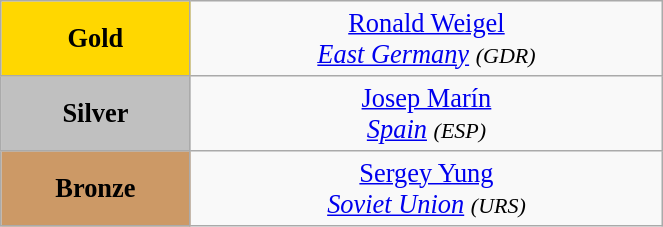<table class="wikitable" style=" text-align:center; font-size:110%;" width="35%">
<tr>
<td bgcolor="gold"><strong>Gold</strong></td>
<td> <a href='#'>Ronald Weigel</a><br><em><a href='#'>East Germany</a> <small>(GDR)</small></em></td>
</tr>
<tr>
<td bgcolor="silver"><strong>Silver</strong></td>
<td> <a href='#'>Josep Marín</a><br><em><a href='#'>Spain</a> <small>(ESP)</small></em></td>
</tr>
<tr>
<td bgcolor="CC9966"><strong>Bronze</strong></td>
<td> <a href='#'>Sergey Yung</a><br><em><a href='#'>Soviet Union</a> <small>(URS)</small></em></td>
</tr>
</table>
